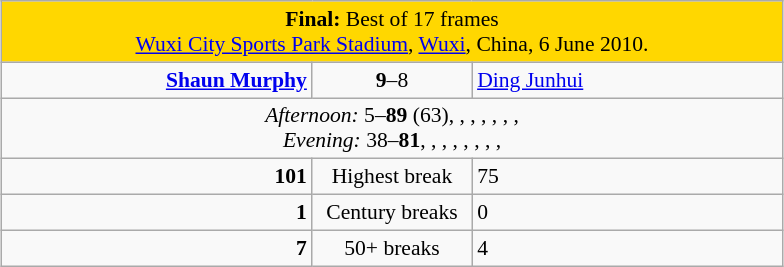<table class="wikitable" style="font-size: 90%; margin: 1em auto 1em auto;">
<tr>
<td colspan="3" align="center" bgcolor="#ffd700"><strong>Final:</strong> Best of 17 frames<br><a href='#'>Wuxi City Sports Park Stadium</a>, <a href='#'>Wuxi</a>, China, 6 June 2010.</td>
</tr>
<tr>
<td width="200" align="right"><strong><a href='#'>Shaun Murphy</a></strong><br></td>
<td width="100" align="center"><strong>9</strong>–8</td>
<td width="200"><a href='#'>Ding Junhui</a><br></td>
</tr>
<tr>
<td colspan="3" align="center" style="font-size: 100%"><em>Afternoon:</em> 5–<strong>89</strong> (63), , , , , , ,  <br><em>Evening:</em> 38–<strong>81</strong>, , , , , , , , </td>
</tr>
<tr>
<td align="right"><strong>101</strong></td>
<td align="center">Highest break</td>
<td align="left">75</td>
</tr>
<tr>
<td align="right"><strong>1</strong></td>
<td align="center">Century breaks</td>
<td align="left">0</td>
</tr>
<tr>
<td align="right"><strong>7</strong></td>
<td align="center">50+ breaks</td>
<td align="left">4</td>
</tr>
</table>
